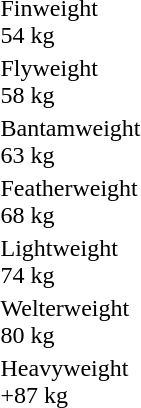<table>
<tr>
<td rowspan=2>Finweight<br>54 kg</td>
<td rowspan=2></td>
<td rowspan=2></td>
<td></td>
</tr>
<tr>
<td></td>
</tr>
<tr>
<td rowspan=2>Flyweight<br>58 kg</td>
<td rowspan=2></td>
<td rowspan=2></td>
<td></td>
</tr>
<tr>
<td></td>
</tr>
<tr>
<td rowspan=2>Bantamweight<br>63 kg</td>
<td rowspan=2 nowrap></td>
<td rowspan=2></td>
<td></td>
</tr>
<tr>
<td></td>
</tr>
<tr>
<td rowspan=2>Featherweight<br>68 kg</td>
<td rowspan=2></td>
<td rowspan=2></td>
<td></td>
</tr>
<tr>
<td></td>
</tr>
<tr>
<td rowspan=2>Lightweight<br>74 kg</td>
<td rowspan=2></td>
<td rowspan=2></td>
<td></td>
</tr>
<tr>
<td></td>
</tr>
<tr>
<td rowspan=2>Welterweight<br>80 kg</td>
<td rowspan=2></td>
<td rowspan=2 nowrap></td>
<td></td>
</tr>
<tr>
<td></td>
</tr>
<tr>
<td rowspan=2>Heavyweight<br>+87 kg</td>
<td rowspan=2></td>
<td rowspan=2></td>
<td></td>
</tr>
<tr>
<td nowrap></td>
</tr>
</table>
